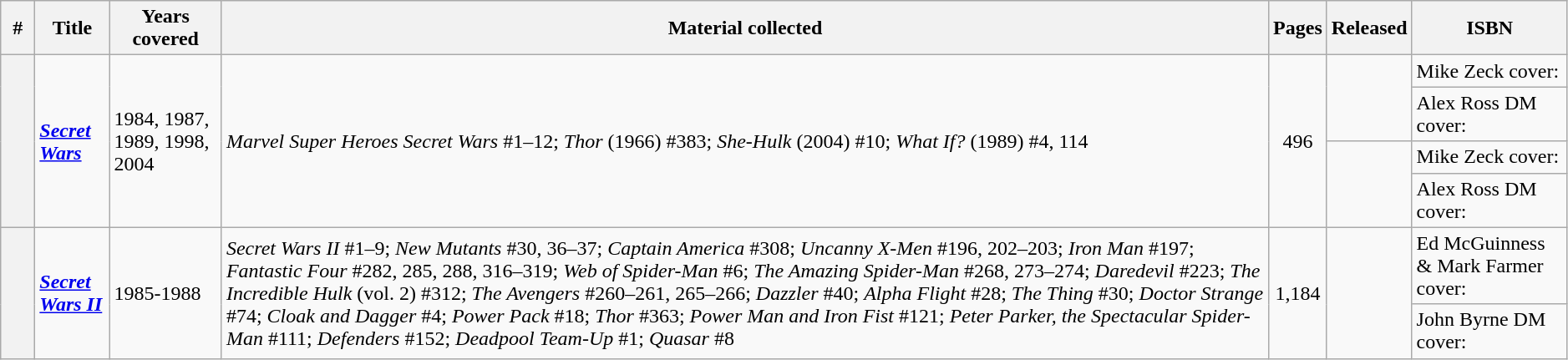<table class="wikitable sortable" width="99%">
<tr>
<th class="unsortable" width="20px">#</th>
<th>Title</th>
<th>Years covered</th>
<th class="unsortable">Material collected</th>
<th>Pages</th>
<th>Released</th>
<th class="unsortable">ISBN</th>
</tr>
<tr>
<th rowspan="4" style="background-color: light grey;"></th>
<td rowspan="4"><strong><em><a href='#'>Secret Wars</a></em></strong></td>
<td rowspan="4">1984, 1987, 1989, 1998, 2004</td>
<td rowspan="4"><em>Marvel Super Heroes Secret Wars</em> #1–12; <em>Thor</em> (1966) #383; <em>She-Hulk</em> (2004) #10; <em>What If?</em> (1989) #4, 114</td>
<td rowspan="4" style="text-align: center;">496</td>
<td rowspan="2"></td>
<td>Mike Zeck cover: </td>
</tr>
<tr>
<td>Alex Ross DM cover: </td>
</tr>
<tr>
<td rowspan="2"></td>
<td>Mike Zeck cover: </td>
</tr>
<tr>
<td>Alex Ross DM cover: </td>
</tr>
<tr>
<th rowspan="2" style="background-color: light grey;"></th>
<td rowspan="2"><strong><em><a href='#'>Secret Wars II</a></em></strong></td>
<td rowspan="2">1985-1988</td>
<td rowspan="2"><em>Secret Wars II</em> #1–9; <em>New Mutants</em> #30, 36–37; <em>Captain America</em> #308; <em>Uncanny X-Men</em> #196, 202–203; <em>Iron Man</em> #197; <em>Fantastic Four</em> #282, 285, 288, 316–319; <em>Web of Spider-Man</em> #6; <em>The Amazing Spider-Man</em> #268, 273–274; <em>Daredevil</em> #223; <em>The Incredible Hulk</em> (vol. 2) #312; <em>The Avengers</em> #260–261, 265–266; <em>Dazzler</em> #40; <em>Alpha Flight</em> #28; <em>The Thing</em> #30; <em>Doctor Strange</em> #74; <em>Cloak and Dagger</em> #4; <em>Power Pack</em> #18; <em>Thor</em> #363; <em>Power Man and Iron Fist</em> #121; <em>Peter Parker, the Spectacular Spider-Man</em> #111; <em>Defenders</em> #152; <em>Deadpool Team-Up</em> #1; <em>Quasar</em> #8</td>
<td rowspan="2" style="text-align: center;">1,184</td>
<td rowspan="2"></td>
<td>Ed McGuinness & Mark Farmer cover: </td>
</tr>
<tr>
<td>John Byrne DM cover: </td>
</tr>
</table>
